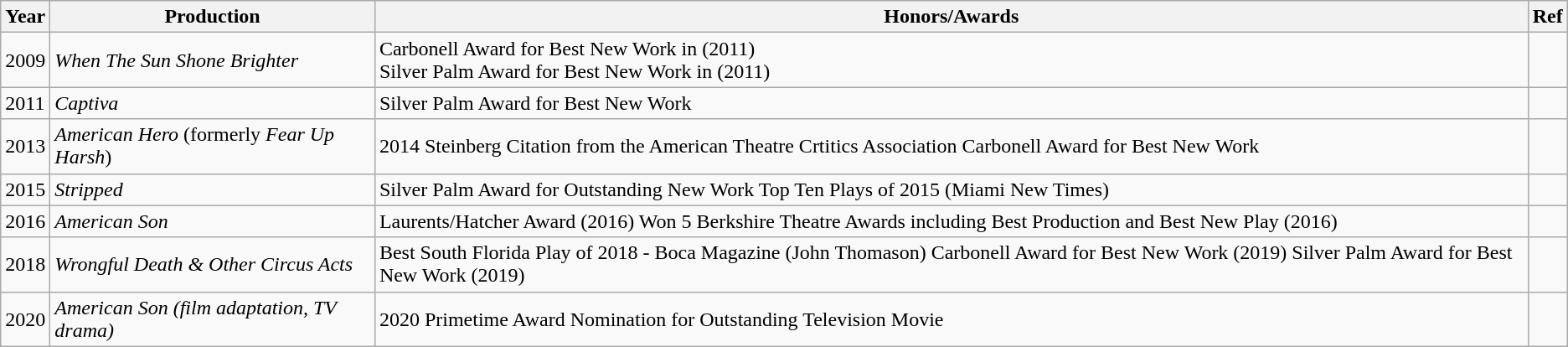<table class="wikitable">
<tr>
<th>Year</th>
<th>Production</th>
<th>Honors/Awards</th>
<th>Ref</th>
</tr>
<tr>
<td>2009</td>
<td><em>When The Sun Shone Brighter</em></td>
<td>Carbonell Award for Best New Work in (2011)<br> Silver Palm Award for Best New Work in (2011)</td>
<td></td>
</tr>
<tr>
<td>2011</td>
<td><em>Captiva</em></td>
<td>Silver Palm Award for Best New Work</td>
<td></td>
</tr>
<tr>
<td>2013</td>
<td><em>American Hero</em> (formerly <em>Fear Up Harsh</em>)</td>
<td>2014 Steinberg Citation from the American Theatre Crtitics Association Carbonell Award for Best New Work</td>
<td></td>
</tr>
<tr>
<td>2015</td>
<td><em>Stripped</em></td>
<td>Silver Palm Award for Outstanding New Work Top Ten Plays of 2015 (Miami New Times)</td>
<td></td>
</tr>
<tr>
<td>2016</td>
<td><em>American Son</em></td>
<td>Laurents/Hatcher Award (2016) Won 5 Berkshire Theatre Awards including Best Production and Best New Play (2016)</td>
<td></td>
</tr>
<tr>
<td>2018</td>
<td><em>Wrongful Death & Other Circus Acts</em></td>
<td>Best South Florida Play of 2018 - Boca Magazine (John Thomason) Carbonell Award for Best New Work (2019) Silver Palm Award for Best New Work (2019)</td>
<td></td>
</tr>
<tr>
<td>2020</td>
<td><em>American Son (film adaptation, TV drama)</em></td>
<td>2020 Primetime Award Nomination for Outstanding Television Movie</td>
<td></td>
</tr>
</table>
